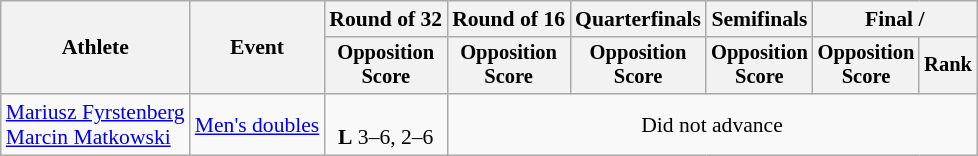<table class=wikitable style="font-size:90%">
<tr>
<th rowspan="2">Athlete</th>
<th rowspan="2">Event</th>
<th>Round of 32</th>
<th>Round of 16</th>
<th>Quarterfinals</th>
<th>Semifinals</th>
<th colspan=2>Final / </th>
</tr>
<tr style="font-size:95%">
<th>Opposition<br>Score</th>
<th>Opposition<br>Score</th>
<th>Opposition<br>Score</th>
<th>Opposition<br>Score</th>
<th>Opposition<br>Score</th>
<th>Rank</th>
</tr>
<tr align=center>
<td align=left><a href='#'>Mariusz Fyrstenberg</a><br><a href='#'>Marcin Matkowski</a></td>
<td align=left><a href='#'>Men's doubles</a></td>
<td><br><strong>L</strong> 3–6, 2–6</td>
<td colspan=5>Did not advance</td>
</tr>
</table>
